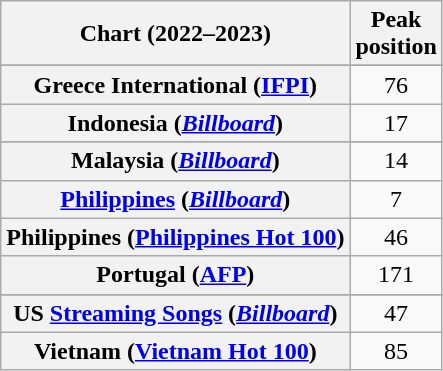<table class="wikitable sortable plainrowheaders" style="text-align:center;">
<tr>
<th scope="col">Chart (2022–2023)</th>
<th scope="col">Peak<br>position</th>
</tr>
<tr>
</tr>
<tr>
<th scope="row">Greece International (<a href='#'>IFPI</a>)</th>
<td>76</td>
</tr>
<tr>
<th scope="row">Indonesia (<em><a href='#'>Billboard</a></em>)</th>
<td>17</td>
</tr>
<tr>
</tr>
<tr>
<th scope="row">Malaysia (<em><a href='#'>Billboard</a></em>)</th>
<td>14</td>
</tr>
<tr>
<th scope="row"><a href='#'>Philippines</a> (<em><a href='#'>Billboard</a></em>)</th>
<td>7</td>
</tr>
<tr>
<th scope="row">Philippines (<a href='#'>Philippines Hot 100</a>)</th>
<td>46</td>
</tr>
<tr>
<th scope="row">Portugal (<a href='#'>AFP</a>)</th>
<td>171</td>
</tr>
<tr>
</tr>
<tr>
</tr>
<tr>
<th scope="row">US <a href='#'>Streaming Songs</a> (<em><a href='#'>Billboard</a></em>)</th>
<td>47</td>
</tr>
<tr>
<th scope="row">Vietnam (<a href='#'>Vietnam Hot 100</a>)</th>
<td>85</td>
</tr>
</table>
